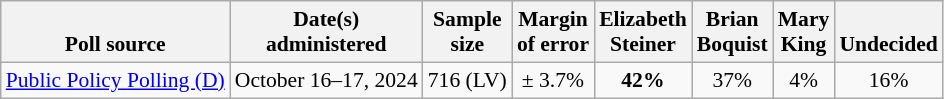<table class="wikitable sortable mw-datatable" style="font-size:90%;text-align:center;line-height:17px">
<tr valign=bottom>
<th>Poll source</th>
<th>Date(s)<br>administered</th>
<th>Sample<br>size</th>
<th>Margin<br>of error</th>
<th class="unsortable">Elizabeth<br>Steiner<br></th>
<th class="unsortable">Brian<br>Boquist<br></th>
<th class="unsortable">Mary<br>King<br></th>
<th class="unsortable">Undecided</th>
</tr>
<tr>
<td style="text-align:left;"><a href='#'>Public Policy Polling (D)</a></td>
<td data-sort-value="2024-10-17">October 16–17, 2024</td>
<td>716 (LV)</td>
<td>± 3.7%</td>
<td><strong>42%</strong></td>
<td>37%</td>
<td>4%</td>
<td>16%</td>
</tr>
</table>
